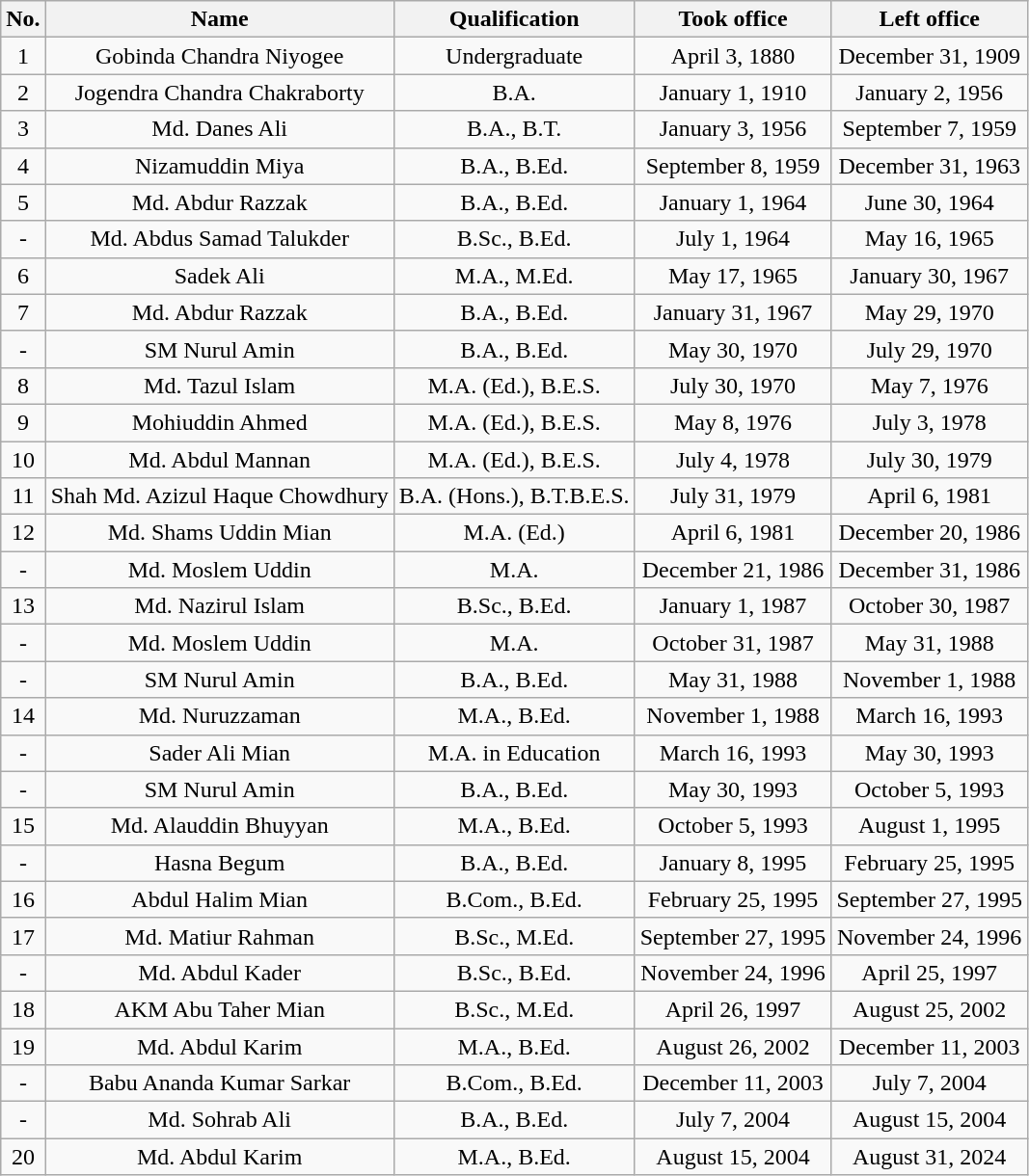<table class="wikitable" style="clear:right; text-align:center">
<tr>
<th>No.</th>
<th>Name</th>
<th>Qualification</th>
<th>Took office</th>
<th>Left office</th>
</tr>
<tr>
<td>1</td>
<td>Gobinda Chandra Niyogee</td>
<td>Undergraduate</td>
<td>April 3, 1880</td>
<td>December 31, 1909</td>
</tr>
<tr>
<td>2</td>
<td>Jogendra Chandra Chakraborty</td>
<td>B.A.</td>
<td>January 1, 1910</td>
<td>January 2, 1956</td>
</tr>
<tr>
<td>3</td>
<td>Md. Danes Ali</td>
<td>B.A., B.T.</td>
<td>January 3, 1956</td>
<td>September 7, 1959</td>
</tr>
<tr>
<td>4</td>
<td>Nizamuddin Miya</td>
<td>B.A., B.Ed.</td>
<td>September 8, 1959</td>
<td>December 31, 1963</td>
</tr>
<tr>
<td>5</td>
<td>Md. Abdur Razzak</td>
<td>B.A., B.Ed.</td>
<td>January 1, 1964</td>
<td>June 30, 1964</td>
</tr>
<tr>
<td>-</td>
<td>Md. Abdus Samad Talukder <br> </td>
<td>B.Sc., B.Ed.</td>
<td>July 1, 1964</td>
<td>May 16, 1965</td>
</tr>
<tr>
<td>6</td>
<td>Sadek Ali</td>
<td>M.A., M.Ed.</td>
<td>May 17, 1965</td>
<td>January 30, 1967</td>
</tr>
<tr>
<td>7</td>
<td>Md. Abdur Razzak</td>
<td>B.A., B.Ed.</td>
<td>January 31, 1967</td>
<td>May 29, 1970</td>
</tr>
<tr>
<td>-</td>
<td>SM Nurul Amin <br> </td>
<td>B.A., B.Ed.</td>
<td>May 30, 1970</td>
<td>July 29, 1970</td>
</tr>
<tr>
<td>8</td>
<td>Md. Tazul Islam</td>
<td>M.A. (Ed.), B.E.S.</td>
<td>July 30, 1970</td>
<td>May 7, 1976</td>
</tr>
<tr>
<td>9</td>
<td>Mohiuddin Ahmed</td>
<td>M.A. (Ed.), B.E.S.</td>
<td>May 8, 1976</td>
<td>July 3, 1978</td>
</tr>
<tr>
<td>10</td>
<td>Md. Abdul Mannan</td>
<td>M.A. (Ed.), B.E.S.</td>
<td>July 4, 1978</td>
<td>July 30, 1979</td>
</tr>
<tr>
<td>11</td>
<td>Shah Md. Azizul Haque Chowdhury</td>
<td>B.A. (Hons.), B.T.B.E.S.</td>
<td>July 31, 1979</td>
<td>April 6, 1981</td>
</tr>
<tr>
<td>12</td>
<td>Md. Shams Uddin Mian</td>
<td>M.A. (Ed.)</td>
<td>April 6, 1981</td>
<td>December 20, 1986</td>
</tr>
<tr>
<td>-</td>
<td>Md. Moslem Uddin <br> </td>
<td>M.A.</td>
<td>December 21, 1986</td>
<td>December 31, 1986</td>
</tr>
<tr>
<td>13</td>
<td>Md. Nazirul Islam</td>
<td>B.Sc., B.Ed.</td>
<td>January 1, 1987</td>
<td>October 30, 1987</td>
</tr>
<tr>
<td>-</td>
<td>Md. Moslem Uddin <br> </td>
<td>M.A.</td>
<td>October 31, 1987</td>
<td>May 31, 1988</td>
</tr>
<tr>
<td>-</td>
<td>SM Nurul Amin <br> </td>
<td>B.A., B.Ed.</td>
<td>May 31, 1988</td>
<td>November 1, 1988</td>
</tr>
<tr>
<td>14</td>
<td>Md. Nuruzzaman</td>
<td>M.A., B.Ed.</td>
<td>November 1, 1988</td>
<td>March 16, 1993</td>
</tr>
<tr>
<td>-</td>
<td>Sader Ali Mian <br> </td>
<td>M.A. in Education</td>
<td>March 16, 1993</td>
<td>May 30, 1993</td>
</tr>
<tr>
<td>-</td>
<td>SM Nurul Amin <br> </td>
<td>B.A., B.Ed.</td>
<td>May 30, 1993</td>
<td>October 5, 1993</td>
</tr>
<tr>
<td>15</td>
<td>Md. Alauddin Bhuyyan</td>
<td>M.A., B.Ed.</td>
<td>October 5, 1993</td>
<td>August 1, 1995</td>
</tr>
<tr>
<td>-</td>
<td>Hasna Begum <br> </td>
<td>B.A., B.Ed.</td>
<td>January 8, 1995</td>
<td>February 25, 1995</td>
</tr>
<tr>
<td>16</td>
<td>Abdul Halim Mian</td>
<td>B.Com., B.Ed.</td>
<td>February 25, 1995</td>
<td>September 27, 1995</td>
</tr>
<tr>
<td>17</td>
<td>Md. Matiur Rahman</td>
<td>B.Sc., M.Ed.</td>
<td>September 27, 1995</td>
<td>November 24, 1996</td>
</tr>
<tr>
<td>-</td>
<td>Md. Abdul Kader <br> </td>
<td>B.Sc., B.Ed.</td>
<td>November 24, 1996</td>
<td>April 25, 1997</td>
</tr>
<tr>
<td>18</td>
<td>AKM Abu Taher Mian</td>
<td>B.Sc., M.Ed.</td>
<td>April 26, 1997</td>
<td>August 25, 2002</td>
</tr>
<tr>
<td>19</td>
<td>Md. Abdul Karim</td>
<td>M.A., B.Ed.</td>
<td>August 26, 2002</td>
<td>December 11, 2003</td>
</tr>
<tr>
<td>-</td>
<td>Babu Ananda Kumar Sarkar <br> </td>
<td>B.Com., B.Ed.</td>
<td>December 11, 2003</td>
<td>July 7, 2004</td>
</tr>
<tr>
<td>-</td>
<td>Md. Sohrab Ali <br> </td>
<td>B.A., B.Ed.</td>
<td>July 7, 2004</td>
<td>August 15, 2004</td>
</tr>
<tr>
<td>20</td>
<td>Md. Abdul Karim</td>
<td>M.A., B.Ed.</td>
<td>August 15, 2004</td>
<td>August 31, 2024</td>
</tr>
</table>
